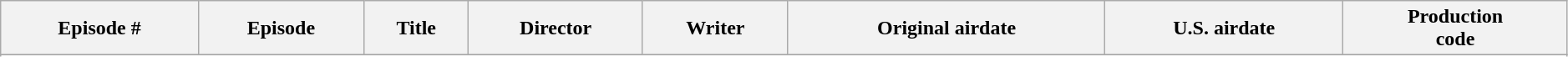<table class="wikitable plainrowheaders"  style="width:99%; margin-right:0; background:#fff;">
<tr>
<th>Episode #</th>
<th>Episode</th>
<th>Title</th>
<th>Director</th>
<th>Writer</th>
<th>Original airdate</th>
<th>U.S. airdate</th>
<th>Production<br>code<br></th>
</tr>
<tr>
</tr>
<tr>
</tr>
<tr>
</tr>
<tr>
</tr>
<tr>
</tr>
<tr>
</tr>
<tr>
</tr>
<tr>
</tr>
<tr>
</tr>
<tr>
</tr>
<tr>
</tr>
</table>
